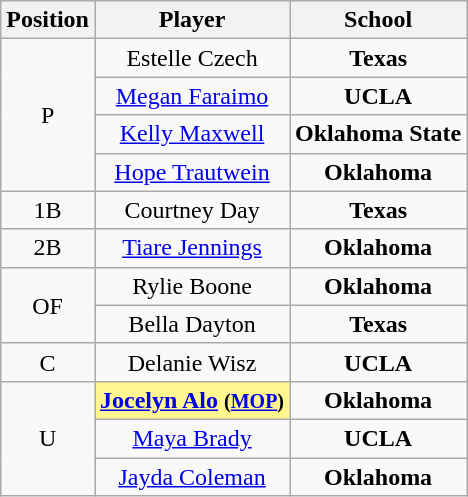<table class="wikitable" style=text-align:center>
<tr>
<th>Position</th>
<th>Player</th>
<th>School</th>
</tr>
<tr>
<td rowspan=4>P</td>
<td>Estelle Czech</td>
<td style=><strong>Texas</strong></td>
</tr>
<tr>
<td><a href='#'>Megan Faraimo</a></td>
<td style=><strong>UCLA</strong></td>
</tr>
<tr>
<td><a href='#'>Kelly Maxwell</a></td>
<td style=><strong>Oklahoma State</strong></td>
</tr>
<tr>
<td><a href='#'>Hope Trautwein</a></td>
<td style=><strong>Oklahoma</strong></td>
</tr>
<tr>
<td>1B</td>
<td>Courtney Day</td>
<td style=><strong>Texas</strong></td>
</tr>
<tr>
<td>2B</td>
<td><a href='#'>Tiare Jennings</a></td>
<td style=><strong>Oklahoma</strong></td>
</tr>
<tr>
<td rowspan=2>OF</td>
<td>Rylie Boone</td>
<td style=><strong>Oklahoma</strong></td>
</tr>
<tr>
<td>Bella Dayton</td>
<td style=><strong>Texas</strong></td>
</tr>
<tr>
<td>C</td>
<td>Delanie Wisz</td>
<td style=><strong>UCLA</strong></td>
</tr>
<tr>
<td rowspan=3>U</td>
<td style="background:#fff68f"><strong><a href='#'>Jocelyn Alo</a> <small>(<a href='#'>MOP</a>)</small></strong></td>
<td style=><strong>Oklahoma</strong></td>
</tr>
<tr>
<td><a href='#'>Maya Brady</a></td>
<td style=><strong>UCLA</strong></td>
</tr>
<tr>
<td><a href='#'>Jayda Coleman</a></td>
<td style=><strong>Oklahoma</strong></td>
</tr>
</table>
